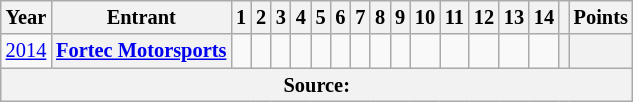<table class="wikitable" style="text-align:center; font-size:85%">
<tr>
<th>Year</th>
<th>Entrant</th>
<th>1</th>
<th>2</th>
<th>3</th>
<th>4</th>
<th>5</th>
<th>6</th>
<th>7</th>
<th>8</th>
<th>9</th>
<th>10</th>
<th>11</th>
<th>12</th>
<th>13</th>
<th>14</th>
<th></th>
<th>Points</th>
</tr>
<tr>
<td id=2014R><a href='#'>2014</a></td>
<th nowrap><a href='#'>Fortec Motorsports</a></th>
<td></td>
<td></td>
<td></td>
<td></td>
<td></td>
<td></td>
<td></td>
<td></td>
<td></td>
<td></td>
<td></td>
<td></td>
<td></td>
<td></td>
<th></th>
<th></th>
</tr>
<tr>
<th colspan="100">Source:</th>
</tr>
</table>
